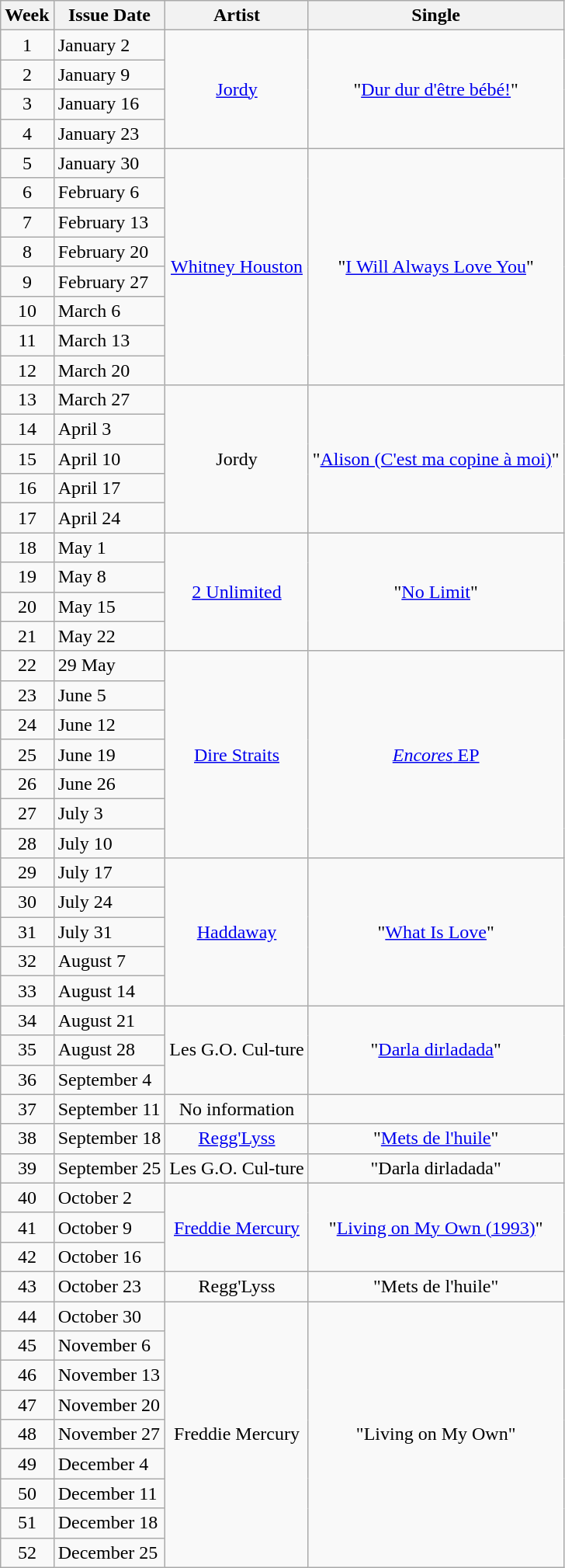<table class="wikitable">
<tr>
<th>Week</th>
<th>Issue Date</th>
<th>Artist</th>
<th>Single</th>
</tr>
<tr>
<td style="text-align: center;">1</td>
<td>January 2</td>
<td rowspan="4" style="text-align: center;"><a href='#'>Jordy</a></td>
<td rowspan="4" style="text-align: center;">"<a href='#'>Dur dur d'être bébé!</a>"</td>
</tr>
<tr>
<td style="text-align: center;">2</td>
<td>January 9</td>
</tr>
<tr>
<td style="text-align: center;">3</td>
<td>January 16</td>
</tr>
<tr>
<td style="text-align: center;">4</td>
<td>January 23</td>
</tr>
<tr>
<td style="text-align: center;">5</td>
<td>January 30</td>
<td rowspan="8" style="text-align: center;"><a href='#'>Whitney Houston</a></td>
<td rowspan="8" style="text-align: center;">"<a href='#'>I Will Always Love You</a>"</td>
</tr>
<tr>
<td style="text-align: center;">6</td>
<td>February 6</td>
</tr>
<tr>
<td style="text-align: center;">7</td>
<td>February 13</td>
</tr>
<tr>
<td style="text-align: center;">8</td>
<td>February 20</td>
</tr>
<tr>
<td style="text-align: center;">9</td>
<td>February 27</td>
</tr>
<tr>
<td style="text-align: center;">10</td>
<td>March 6</td>
</tr>
<tr>
<td style="text-align: center;">11</td>
<td>March 13</td>
</tr>
<tr>
<td style="text-align: center;">12</td>
<td>March 20</td>
</tr>
<tr>
<td style="text-align: center;">13</td>
<td>March 27</td>
<td rowspan="5" style="text-align: center;">Jordy</td>
<td rowspan="5" style="text-align: center;">"<a href='#'>Alison (C'est ma copine à moi)</a>"</td>
</tr>
<tr>
<td style="text-align: center;">14</td>
<td>April 3</td>
</tr>
<tr>
<td style="text-align: center;">15</td>
<td>April 10</td>
</tr>
<tr>
<td style="text-align: center;">16</td>
<td>April 17</td>
</tr>
<tr>
<td style="text-align: center;">17</td>
<td>April 24</td>
</tr>
<tr>
<td style="text-align: center;">18</td>
<td>May 1</td>
<td rowspan="4" style="text-align: center;"><a href='#'>2 Unlimited</a></td>
<td rowspan="4" style="text-align: center;">"<a href='#'>No Limit</a>"</td>
</tr>
<tr>
<td style="text-align: center;">19</td>
<td>May 8</td>
</tr>
<tr>
<td style="text-align: center;">20</td>
<td>May 15</td>
</tr>
<tr>
<td style="text-align: center;">21</td>
<td>May 22</td>
</tr>
<tr>
<td style="text-align: center;">22</td>
<td>29 May</td>
<td rowspan="7" style="text-align: center;"><a href='#'>Dire Straits</a></td>
<td rowspan="7" style="text-align: center;"><a href='#'><em>Encores</em> EP</a></td>
</tr>
<tr>
<td style="text-align: center;">23</td>
<td>June 5</td>
</tr>
<tr>
<td style="text-align: center;">24</td>
<td>June 12</td>
</tr>
<tr>
<td style="text-align: center;">25</td>
<td>June 19</td>
</tr>
<tr>
<td style="text-align: center;">26</td>
<td>June 26</td>
</tr>
<tr>
<td style="text-align: center;">27</td>
<td>July 3</td>
</tr>
<tr>
<td style="text-align: center;">28</td>
<td>July 10</td>
</tr>
<tr>
<td style="text-align: center;">29</td>
<td>July 17</td>
<td rowspan="5" style="text-align: center;"><a href='#'>Haddaway</a></td>
<td rowspan="5" style="text-align: center;">"<a href='#'>What Is Love</a>"</td>
</tr>
<tr>
<td style="text-align: center;">30</td>
<td>July 24</td>
</tr>
<tr>
<td style="text-align: center;">31</td>
<td>July 31</td>
</tr>
<tr>
<td style="text-align: center;">32</td>
<td>August 7</td>
</tr>
<tr>
<td style="text-align: center;">33</td>
<td>August 14</td>
</tr>
<tr>
<td style="text-align: center;">34</td>
<td>August 21</td>
<td rowspan="3" style="text-align: center;">Les G.O. Cul-ture</td>
<td rowspan="3" style="text-align: center;">"<a href='#'>Darla dirladada</a>"</td>
</tr>
<tr>
<td style="text-align: center;">35</td>
<td>August 28</td>
</tr>
<tr>
<td style="text-align: center;">36</td>
<td>September 4</td>
</tr>
<tr>
<td style="text-align: center;">37</td>
<td>September 11</td>
<td style="text-align: center;">No information</td>
</tr>
<tr>
<td style="text-align: center;">38</td>
<td>September 18</td>
<td style="text-align: center;"><a href='#'>Regg'Lyss</a></td>
<td style="text-align: center;">"<a href='#'>Mets de l'huile</a>"</td>
</tr>
<tr>
<td style="text-align: center;">39</td>
<td>September 25</td>
<td style="text-align: center;">Les G.O. Cul-ture</td>
<td style="text-align: center;">"Darla dirladada"</td>
</tr>
<tr>
<td style="text-align: center;">40</td>
<td>October 2</td>
<td rowspan="3" style="text-align: center;"><a href='#'>Freddie Mercury</a></td>
<td rowspan="3" style="text-align: center;">"<a href='#'>Living on My Own (1993)</a>"</td>
</tr>
<tr>
<td style="text-align: center;">41</td>
<td>October 9</td>
</tr>
<tr>
<td style="text-align: center;">42</td>
<td>October 16</td>
</tr>
<tr>
<td style="text-align: center;">43</td>
<td>October 23</td>
<td style="text-align: center;">Regg'Lyss</td>
<td style="text-align: center;">"Mets de l'huile"</td>
</tr>
<tr>
<td style="text-align: center;">44</td>
<td>October 30</td>
<td rowspan="10" style="text-align: center;">Freddie Mercury</td>
<td rowspan="10" style="text-align: center;">"Living on My Own"</td>
</tr>
<tr>
<td style="text-align: center;">45</td>
<td>November 6</td>
</tr>
<tr>
<td style="text-align: center;">46</td>
<td>November 13</td>
</tr>
<tr>
<td style="text-align: center;">47</td>
<td>November 20</td>
</tr>
<tr>
<td style="text-align: center;">48</td>
<td>November 27</td>
</tr>
<tr>
<td style="text-align: center;">49</td>
<td>December 4</td>
</tr>
<tr>
<td style="text-align: center;">50</td>
<td>December 11</td>
</tr>
<tr>
<td style="text-align: center;">51</td>
<td>December 18</td>
</tr>
<tr>
<td style="text-align: center;">52</td>
<td>December 25</td>
</tr>
</table>
